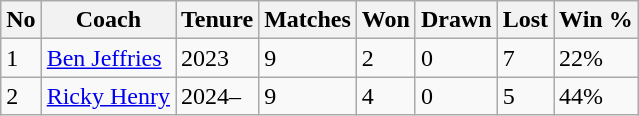<table class="wikitable">
<tr>
<th>No</th>
<th>Coach</th>
<th>Tenure</th>
<th>Matches</th>
<th>Won</th>
<th>Drawn</th>
<th>Lost</th>
<th>Win %</th>
</tr>
<tr>
<td>1</td>
<td><a href='#'>Ben Jeffries</a></td>
<td>2023</td>
<td>9</td>
<td>2</td>
<td>0</td>
<td>7</td>
<td>22%</td>
</tr>
<tr>
<td>2</td>
<td><a href='#'>Ricky Henry</a></td>
<td>2024–</td>
<td>9</td>
<td>4</td>
<td>0</td>
<td>5</td>
<td>44%</td>
</tr>
</table>
